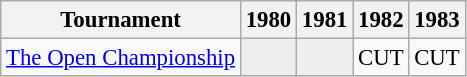<table class="wikitable" style="font-size:95%;text-align:center;">
<tr>
<th>Tournament</th>
<th>1980</th>
<th>1981</th>
<th>1982</th>
<th>1983</th>
</tr>
<tr>
<td align=left><a href='#'>The Open Championship</a></td>
<td style="background:#eeeeee;"></td>
<td style="background:#eeeeee;"></td>
<td>CUT</td>
<td>CUT</td>
</tr>
</table>
